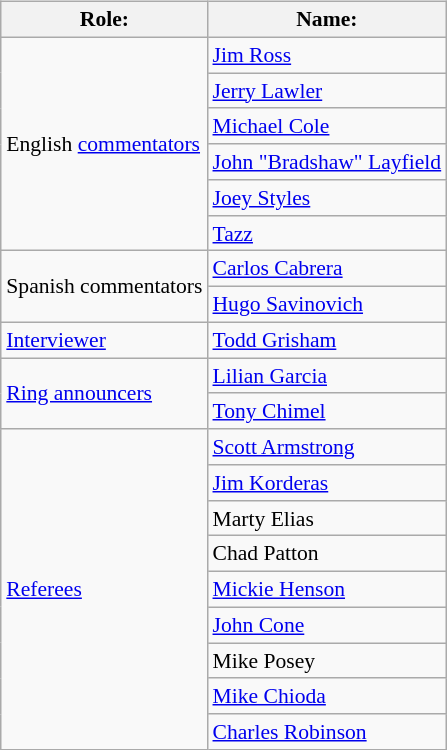<table class="wikitable" style="float:right; font-size:90%; margin:0.5em 0 0.5em 1em; float:right; clear:right;">
<tr>
<th>Role:</th>
<th>Name:</th>
</tr>
<tr>
<td rowspan=6>English <a href='#'>commentators</a></td>
<td><a href='#'>Jim Ross</a> </td>
</tr>
<tr>
<td><a href='#'>Jerry Lawler</a> </td>
</tr>
<tr>
<td><a href='#'>Michael Cole</a> </td>
</tr>
<tr>
<td><a href='#'>John "Bradshaw" Layfield</a> </td>
</tr>
<tr>
<td><a href='#'>Joey Styles</a> </td>
</tr>
<tr>
<td><a href='#'>Tazz</a> </td>
</tr>
<tr>
<td rowspan=2>Spanish commentators</td>
<td><a href='#'>Carlos Cabrera</a></td>
</tr>
<tr>
<td><a href='#'>Hugo Savinovich</a></td>
</tr>
<tr>
<td><a href='#'>Interviewer</a></td>
<td><a href='#'>Todd Grisham</a></td>
</tr>
<tr>
<td rowspan=2><a href='#'>Ring announcers</a></td>
<td><a href='#'>Lilian Garcia</a> </td>
</tr>
<tr>
<td><a href='#'>Tony Chimel</a> </td>
</tr>
<tr>
<td rowspan=9><a href='#'>Referees</a></td>
<td><a href='#'>Scott Armstrong</a> </td>
</tr>
<tr>
<td><a href='#'>Jim Korderas</a> </td>
</tr>
<tr>
<td>Marty Elias </td>
</tr>
<tr>
<td>Chad Patton </td>
</tr>
<tr>
<td><a href='#'>Mickie Henson</a> </td>
</tr>
<tr>
<td><a href='#'>John Cone</a> </td>
</tr>
<tr>
<td>Mike Posey</td>
</tr>
<tr>
<td><a href='#'>Mike Chioda</a> </td>
</tr>
<tr>
<td><a href='#'>Charles Robinson</a> </td>
</tr>
</table>
